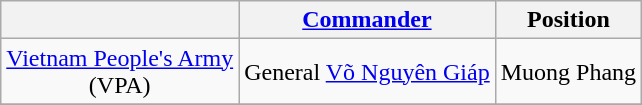<table class="wikitable">
<tr>
<th><strong> </strong></th>
<th><strong><a href='#'>Commander</a></strong></th>
<th><strong>Position</strong></th>
</tr>
<tr>
<td align="center"><a href='#'>Vietnam People's Army</a><br> (VPA)</td>
<td>General <a href='#'>Võ Nguyên Giáp</a></td>
<td>Muong Phang</td>
</tr>
<tr>
</tr>
</table>
